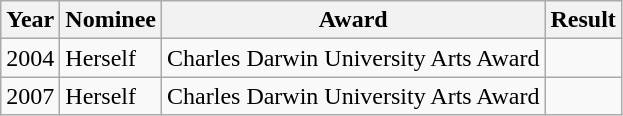<table class="wikitable">
<tr>
<th>Year</th>
<th>Nominee</th>
<th>Award</th>
<th>Result</th>
</tr>
<tr>
<td>2004</td>
<td>Herself</td>
<td>Charles Darwin University Arts Award</td>
<td></td>
</tr>
<tr>
<td>2007</td>
<td>Herself</td>
<td>Charles Darwin University Arts Award</td>
<td></td>
</tr>
</table>
